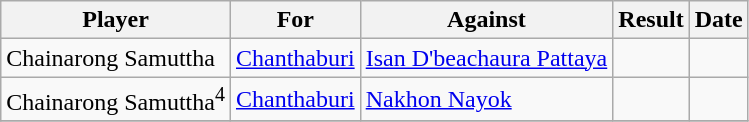<table class="wikitable sortable">
<tr>
<th>Player</th>
<th>For</th>
<th>Against</th>
<th align=center>Result</th>
<th>Date</th>
</tr>
<tr>
<td> Chainarong Samuttha</td>
<td><a href='#'>Chanthaburi</a></td>
<td><a href='#'>Isan D'beachaura Pattaya</a></td>
<td></td>
<td></td>
</tr>
<tr>
<td> Chainarong Samuttha<sup>4</sup></td>
<td><a href='#'>Chanthaburi</a></td>
<td><a href='#'>Nakhon Nayok</a></td>
<td></td>
<td></td>
</tr>
<tr>
</tr>
</table>
